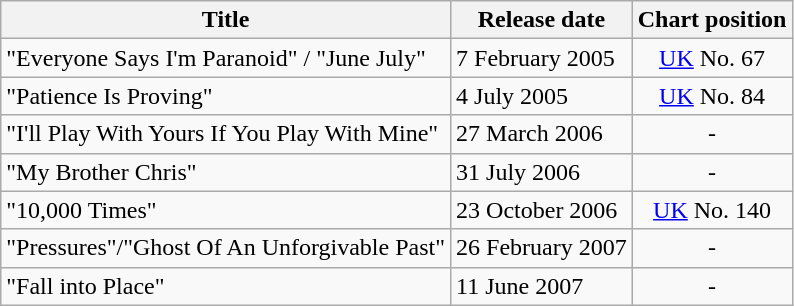<table class="wikitable">
<tr>
<th>Title</th>
<th>Release date</th>
<th>Chart position</th>
</tr>
<tr>
<td>"Everyone Says I'm Paranoid" / "June July"</td>
<td>7 February 2005</td>
<td align="center"><a href='#'>UK</a> No. 67</td>
</tr>
<tr>
<td>"Patience Is Proving"</td>
<td>4 July 2005</td>
<td align="center"><a href='#'>UK</a> No. 84</td>
</tr>
<tr>
<td>"I'll Play With Yours If You Play With Mine"</td>
<td>27 March 2006</td>
<td align="center">-</td>
</tr>
<tr>
<td>"My Brother Chris"</td>
<td>31 July 2006</td>
<td align="center">-</td>
</tr>
<tr>
<td>"10,000 Times"</td>
<td>23 October 2006</td>
<td align="center"><a href='#'>UK</a> No. 140</td>
</tr>
<tr>
<td>"Pressures"/"Ghost Of An Unforgivable Past"</td>
<td>26 February 2007</td>
<td align="center">-</td>
</tr>
<tr>
<td>"Fall into Place"</td>
<td>11 June 2007</td>
<td align="center">-</td>
</tr>
</table>
